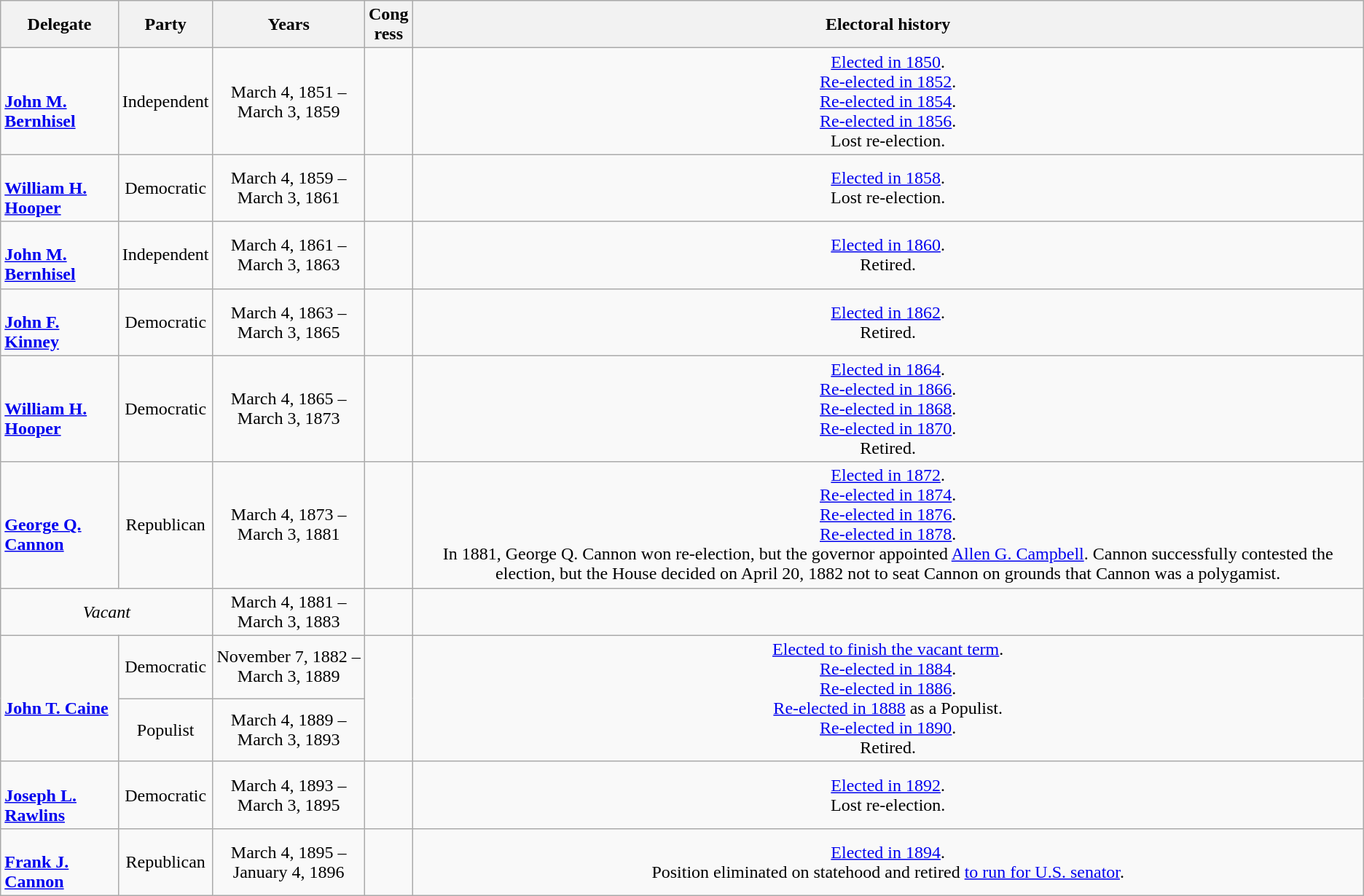<table class=wikitable style="text-align:center">
<tr>
<th>Delegate</th>
<th>Party</th>
<th>Years</th>
<th>Cong<br>ress</th>
<th>Electoral history</th>
</tr>
<tr>
<td align=left><br><strong><a href='#'>John M. Bernhisel</a></strong><br></td>
<td>Independent</td>
<td nowrap>March 4, 1851 –<br>March 3, 1859</td>
<td></td>
<td><a href='#'>Elected in 1850</a>.<br><a href='#'>Re-elected in 1852</a>.<br><a href='#'>Re-elected in 1854</a>.<br><a href='#'>Re-elected in 1856</a>.<br>Lost re-election.</td>
</tr>
<tr>
<td align=left><br><strong><a href='#'>William H. Hooper</a></strong><br></td>
<td>Democratic</td>
<td nowrap>March 4, 1859 –<br>March 3, 1861</td>
<td></td>
<td><a href='#'>Elected in 1858</a>.<br>Lost re-election.</td>
</tr>
<tr>
<td align=left><br><strong><a href='#'>John M. Bernhisel</a></strong><br></td>
<td>Independent</td>
<td nowrap>March 4, 1861 –<br>March 3, 1863</td>
<td></td>
<td><a href='#'>Elected in 1860</a>.<br>Retired.</td>
</tr>
<tr>
<td align=left><br><strong><a href='#'>John F. Kinney</a></strong><br></td>
<td>Democratic</td>
<td nowrap>March 4, 1863 –<br>March 3, 1865</td>
<td></td>
<td><a href='#'>Elected in 1862</a>.<br>Retired.</td>
</tr>
<tr>
<td align=left><br><strong><a href='#'>William H. Hooper</a></strong><br></td>
<td>Democratic</td>
<td nowrap>March 4, 1865 –<br>March 3, 1873</td>
<td></td>
<td><a href='#'>Elected in 1864</a>.<br><a href='#'>Re-elected in 1866</a>.<br><a href='#'>Re-elected in 1868</a>.<br><a href='#'>Re-elected in 1870</a>.<br>Retired.</td>
</tr>
<tr>
<td align=left><br><strong><a href='#'>George Q. Cannon</a></strong><br></td>
<td>Republican</td>
<td nowrap>March 4, 1873 –<br>March 3, 1881</td>
<td></td>
<td><a href='#'>Elected in 1872</a>.<br><a href='#'>Re-elected in 1874</a>.<br><a href='#'>Re-elected in 1876</a>.<br><a href='#'>Re-elected in 1878</a>.<br>In 1881, George Q. Cannon won re-election, but the governor appointed <a href='#'>Allen G. Campbell</a>. Cannon successfully contested the election, but the House decided on April 20, 1882 not to seat Cannon on grounds that Cannon was a polygamist.</td>
</tr>
<tr>
<td colspan=2><em>Vacant</em></td>
<td nowrap>March 4, 1881 –<br>March 3, 1883</td>
<td></td>
<td></td>
</tr>
<tr>
<td rowspan=2 align=left><br><strong><a href='#'>John T. Caine</a></strong><br></td>
<td>Democratic</td>
<td nowrap>November 7, 1882 –<br>March 3, 1889</td>
<td rowspan=2></td>
<td rowspan=2><a href='#'>Elected to finish the vacant term</a>.<br><a href='#'>Re-elected in 1884</a>.<br><a href='#'>Re-elected in 1886</a>.<br><a href='#'>Re-elected in 1888</a> as a Populist.<br><a href='#'>Re-elected in 1890</a>.<br>Retired.</td>
</tr>
<tr>
<td>Populist</td>
<td nowrap>March 4, 1889 –<br>March 3, 1893</td>
</tr>
<tr>
<td align=left><br><strong><a href='#'>Joseph L. Rawlins</a></strong><br></td>
<td>Democratic</td>
<td nowrap>March 4, 1893 –<br>March 3, 1895</td>
<td></td>
<td><a href='#'>Elected in 1892</a>.<br>Lost re-election.</td>
</tr>
<tr>
<td align=left><br><strong><a href='#'>Frank J. Cannon</a></strong><br></td>
<td>Republican</td>
<td nowrap>March 4, 1895 –<br>January 4, 1896</td>
<td></td>
<td><a href='#'>Elected in 1894</a>.<br>Position eliminated on statehood and retired <a href='#'>to run for U.S. senator</a>.</td>
</tr>
</table>
